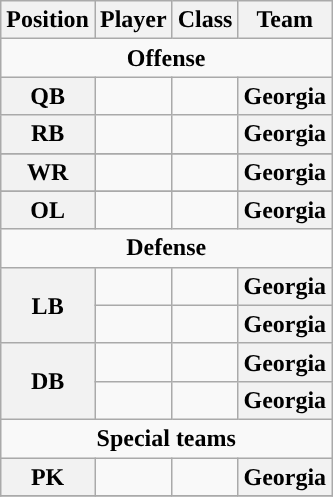<table class="wikitable">
<tr>
<th>Position</th>
<th>Player</th>
<th>Class</th>
<th>Team</th>
</tr>
<tr>
<td colspan="4" style="text-align:center; "><strong>Offense</strong></td>
</tr>
<tr style="text-align:center;">
<th rowspan="1">QB</th>
<td></td>
<td></td>
<th style=>Georgia</th>
</tr>
<tr style="text-align:center;">
<th rowspan="1">RB</th>
<td></td>
<td></td>
<th style=>Georgia</th>
</tr>
<tr>
</tr>
<tr style="text-align:center;">
<th rowspan="1">WR</th>
<td></td>
<td></td>
<th style=>Georgia</th>
</tr>
<tr>
</tr>
<tr style="text-align:center;">
<th rowspan="1">OL</th>
<td></td>
<td></td>
<th style=>Georgia</th>
</tr>
<tr>
<td colspan="4" style="text-align:center; "><strong>Defense</strong></td>
</tr>
<tr style="text-align:center;">
<th rowspan="2">LB</th>
<td></td>
<td></td>
<th style=>Georgia</th>
</tr>
<tr style="text-align:center;">
<td></td>
<td></td>
<th style=>Georgia</th>
</tr>
<tr style="text-align:center;">
<th rowspan="2">DB</th>
<td></td>
<td></td>
<th style=>Georgia</th>
</tr>
<tr style="text-align:center;">
<td></td>
<td></td>
<th style=>Georgia</th>
</tr>
<tr>
<td colspan="4" style="text-align:center; "><strong>Special teams</strong></td>
</tr>
<tr style="text-align:center;">
<th rowspan="1">PK</th>
<td></td>
<td></td>
<th style=>Georgia</th>
</tr>
<tr>
</tr>
</table>
